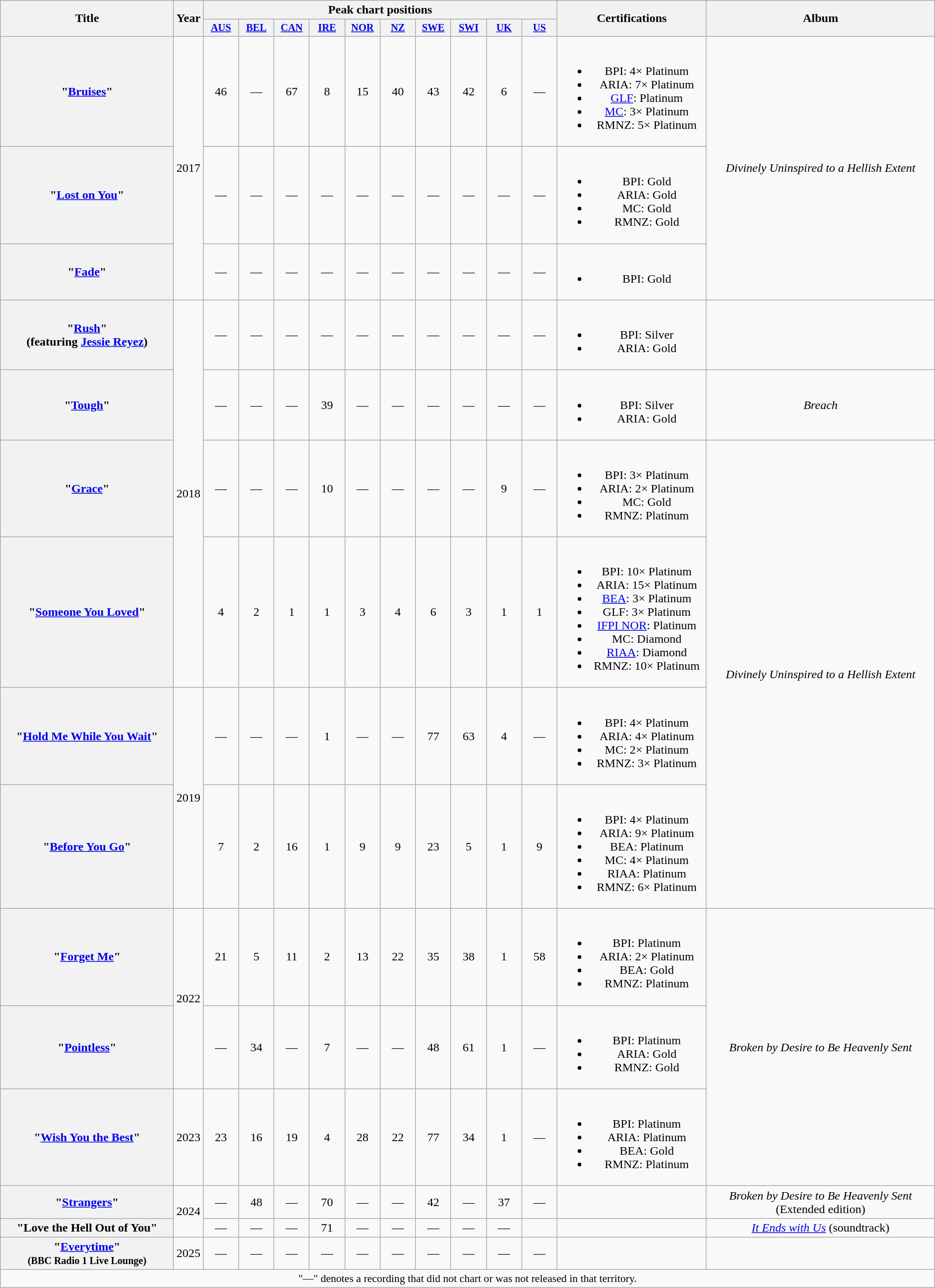<table class="wikitable plainrowheaders" style="text-align:center;">
<tr>
<th scope="col" rowspan="2" style="width:14em;">Title</th>
<th scope="col" rowspan="2" style="width:1em;">Year</th>
<th scope="col" colspan="10">Peak chart positions</th>
<th scope="col" rowspan="2" style="width:12em;">Certifications</th>
<th scope="col" rowspan="2">Album</th>
</tr>
<tr>
<th scope="col" style="width:3em;font-size:85%;"><a href='#'>AUS</a><br></th>
<th scope="col" style="width:3em;font-size:85%;"><a href='#'>BEL</a><br></th>
<th scope="col" style="width:3em;font-size:85%;"><a href='#'>CAN</a><br></th>
<th scope="col" style="width:3em;font-size:85%;"><a href='#'>IRE</a><br></th>
<th scope="col" style="width:3em;font-size:85%;"><a href='#'>NOR</a><br></th>
<th scope="col" style="width:3em;font-size:85%;"><a href='#'>NZ</a><br></th>
<th scope="col" style="width:3em;font-size:85%;"><a href='#'>SWE</a><br></th>
<th scope="col" style="width:3em;font-size:85%;"><a href='#'>SWI</a><br></th>
<th scope="col" style="width:3em;font-size:85%;"><a href='#'>UK</a><br></th>
<th scope="col" style="width:3em;font-size:85%;"><a href='#'>US</a><br></th>
</tr>
<tr>
<th scope="row">"<a href='#'>Bruises</a>"<br></th>
<td rowspan="3">2017</td>
<td>46</td>
<td>—</td>
<td>67</td>
<td>8</td>
<td>15</td>
<td>40</td>
<td>43</td>
<td>42</td>
<td>6</td>
<td>—</td>
<td><br><ul><li>BPI: 4× Platinum</li><li>ARIA: 7× Platinum</li><li><a href='#'>GLF</a>: Platinum</li><li><a href='#'>MC</a>: 3× Platinum</li><li>RMNZ: 5× Platinum</li></ul></td>
<td rowspan="3"><em>Divinely Uninspired to a Hellish Extent</em></td>
</tr>
<tr>
<th scope="row">"<a href='#'>Lost on You</a>"</th>
<td>—</td>
<td>—</td>
<td>—</td>
<td>—</td>
<td>—</td>
<td>—</td>
<td>—</td>
<td>—</td>
<td>—</td>
<td>—</td>
<td><br><ul><li>BPI: Gold</li><li>ARIA: Gold</li><li>MC: Gold</li><li>RMNZ: Gold</li></ul></td>
</tr>
<tr>
<th scope="row">"<a href='#'>Fade</a>"</th>
<td>—</td>
<td>—</td>
<td>—</td>
<td>—</td>
<td>—</td>
<td>—</td>
<td>—</td>
<td>—</td>
<td>—</td>
<td>—</td>
<td><br><ul><li>BPI: Gold</li></ul></td>
</tr>
<tr>
<th scope="row">"<a href='#'>Rush</a>"<br><span>(featuring <a href='#'>Jessie Reyez</a>)</span></th>
<td rowspan="4">2018</td>
<td>—</td>
<td>—</td>
<td>—</td>
<td>—</td>
<td>—</td>
<td>—</td>
<td>—</td>
<td>—</td>
<td>—</td>
<td>—</td>
<td><br><ul><li>BPI: Silver</li><li>ARIA: Gold</li></ul></td>
<td></td>
</tr>
<tr>
<th scope="row">"<a href='#'>Tough</a>"</th>
<td>—</td>
<td>—</td>
<td>—</td>
<td>39</td>
<td>—</td>
<td>—</td>
<td>—</td>
<td>—</td>
<td>—</td>
<td>—</td>
<td><br><ul><li>BPI: Silver</li><li>ARIA: Gold</li></ul></td>
<td><em>Breach</em></td>
</tr>
<tr>
<th scope="row">"<a href='#'>Grace</a>"</th>
<td>—</td>
<td>—</td>
<td>—</td>
<td>10</td>
<td>—</td>
<td>—</td>
<td>—</td>
<td>—</td>
<td>9</td>
<td>—</td>
<td><br><ul><li>BPI: 3× Platinum</li><li>ARIA: 2× Platinum</li><li>MC: Gold</li><li>RMNZ: Platinum</li></ul></td>
<td rowspan="4"><em>Divinely Uninspired to a Hellish Extent</em></td>
</tr>
<tr>
<th scope="row">"<a href='#'>Someone You Loved</a>"</th>
<td>4</td>
<td>2</td>
<td>1</td>
<td>1</td>
<td>3</td>
<td>4</td>
<td>6</td>
<td>3</td>
<td>1</td>
<td>1</td>
<td><br><ul><li>BPI: 10× Platinum</li><li>ARIA: 15× Platinum</li><li><a href='#'>BEA</a>: 3× Platinum</li><li>GLF: 3× Platinum</li><li><a href='#'>IFPI NOR</a>: Platinum</li><li>MC: Diamond</li><li><a href='#'>RIAA</a>: Diamond</li><li>RMNZ: 10× Platinum</li></ul></td>
</tr>
<tr>
<th scope="row">"<a href='#'>Hold Me While You Wait</a>"</th>
<td rowspan="2">2019</td>
<td>—</td>
<td>—</td>
<td>—</td>
<td>1</td>
<td>—</td>
<td>—</td>
<td>77</td>
<td>63</td>
<td>4</td>
<td>—</td>
<td><br><ul><li>BPI: 4× Platinum</li><li>ARIA: 4× Platinum</li><li>MC: 2× Platinum</li><li>RMNZ: 3× Platinum</li></ul></td>
</tr>
<tr>
<th scope="row">"<a href='#'>Before You Go</a>"</th>
<td>7</td>
<td>2</td>
<td>16</td>
<td>1</td>
<td>9</td>
<td>9</td>
<td>23</td>
<td>5</td>
<td>1</td>
<td>9</td>
<td><br><ul><li>BPI: 4× Platinum</li><li>ARIA: 9× Platinum</li><li>BEA: Platinum</li><li>MC: 4× Platinum</li><li>RIAA: Platinum</li><li>RMNZ: 6× Platinum</li></ul></td>
</tr>
<tr>
<th scope="row">"<a href='#'>Forget Me</a>"</th>
<td rowspan="2">2022</td>
<td>21</td>
<td>5</td>
<td>11</td>
<td>2</td>
<td>13</td>
<td>22</td>
<td>35</td>
<td>38</td>
<td>1</td>
<td>58</td>
<td><br><ul><li>BPI: Platinum</li><li>ARIA: 2× Platinum</li><li>BEA: Gold</li><li>RMNZ: Platinum</li></ul></td>
<td rowspan="3"><em>Broken by Desire to Be Heavenly Sent</em></td>
</tr>
<tr>
<th scope="row">"<a href='#'>Pointless</a>"</th>
<td>—</td>
<td>34</td>
<td>—</td>
<td>7</td>
<td>—</td>
<td>—</td>
<td>48</td>
<td>61</td>
<td>1</td>
<td>—</td>
<td><br><ul><li>BPI: Platinum</li><li>ARIA: Gold</li><li>RMNZ: Gold</li></ul></td>
</tr>
<tr>
<th scope="row">"<a href='#'>Wish You the Best</a>"</th>
<td>2023</td>
<td>23</td>
<td>16</td>
<td>19</td>
<td>4</td>
<td>28</td>
<td>22</td>
<td>77</td>
<td>34</td>
<td>1</td>
<td>—</td>
<td><br><ul><li>BPI: Platinum</li><li>ARIA: Platinum</li><li>BEA: Gold</li><li>RMNZ: Platinum</li></ul></td>
</tr>
<tr>
<th scope="row">"<a href='#'>Strangers</a>"</th>
<td rowspan="2">2024</td>
<td>—</td>
<td>48</td>
<td>—</td>
<td>70<br></td>
<td>—</td>
<td>—</td>
<td>42<br></td>
<td>—</td>
<td>37</td>
<td>—</td>
<td></td>
<td><em>Broken by Desire to Be Heavenly Sent</em> (Extended edition)</td>
</tr>
<tr>
<th scope="row">"Love the Hell Out of You"</th>
<td>—</td>
<td>—</td>
<td>—</td>
<td>71</td>
<td>—</td>
<td>—</td>
<td>—</td>
<td>—</td>
<td>—</td>
<td></td>
<td></td>
<td><em><a href='#'>It Ends with Us</a></em> (soundtrack)</td>
</tr>
<tr>
<th scope="row">"<a href='#'>Everytime</a>"<br><small>(BBC Radio 1 Live Lounge)</small></th>
<td>2025</td>
<td>—</td>
<td>—</td>
<td>—</td>
<td>—</td>
<td>—</td>
<td>—</td>
<td>—</td>
<td>—</td>
<td>—</td>
<td>—</td>
<td></td>
<td></td>
</tr>
<tr>
<td colspan="15" style="font-size:90%">"—" denotes a recording that did not chart or was not released in that territory.</td>
</tr>
</table>
